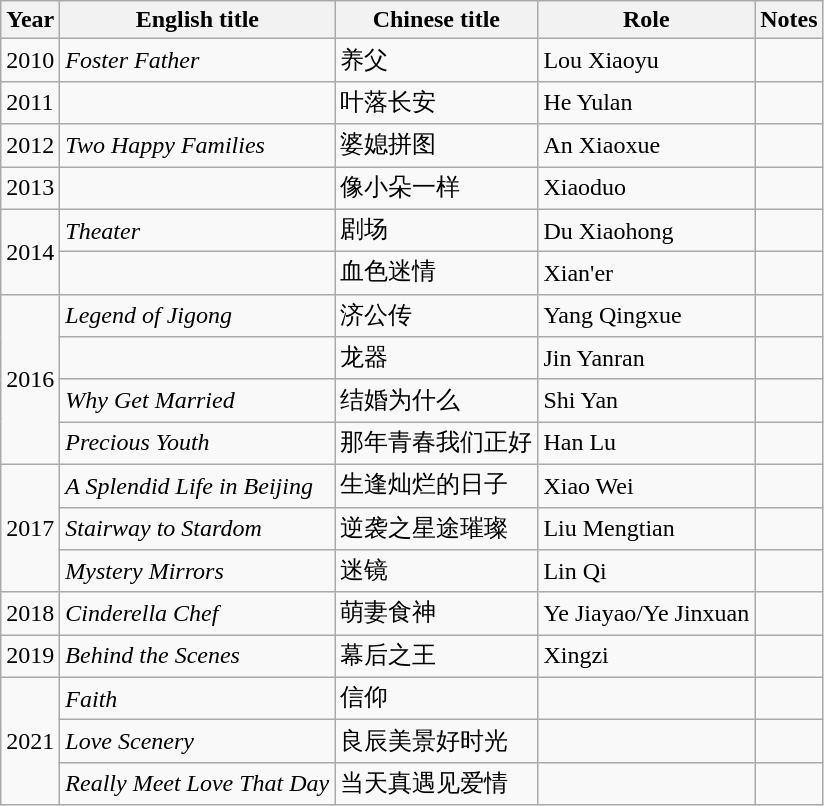<table class="wikitable">
<tr>
<th>Year</th>
<th>English title</th>
<th>Chinese title</th>
<th>Role</th>
<th>Notes</th>
</tr>
<tr>
<td>2010</td>
<td><em>Foster Father </em></td>
<td>养父</td>
<td>Lou Xiaoyu</td>
<td></td>
</tr>
<tr>
<td>2011</td>
<td></td>
<td>叶落长安</td>
<td>He Yulan</td>
<td></td>
</tr>
<tr>
<td>2012</td>
<td><em>Two Happy Families</em></td>
<td>婆媳拼图</td>
<td>An Xiaoxue</td>
<td></td>
</tr>
<tr>
<td>2013</td>
<td></td>
<td>像小朵一样</td>
<td>Xiaoduo</td>
<td></td>
</tr>
<tr>
<td rowspan=2>2014</td>
<td><em>Theater</em></td>
<td>剧场</td>
<td>Du Xiaohong</td>
<td></td>
</tr>
<tr>
<td></td>
<td>血色迷情</td>
<td>Xian'er</td>
<td></td>
</tr>
<tr>
<td rowspan=4>2016</td>
<td><em>Legend of Jigong</em></td>
<td>济公传</td>
<td>Yang Qingxue</td>
<td></td>
</tr>
<tr>
<td></td>
<td>龙器</td>
<td>Jin Yanran</td>
<td></td>
</tr>
<tr>
<td><em>Why Get Married</em></td>
<td>结婚为什么</td>
<td>Shi Yan</td>
<td></td>
</tr>
<tr>
<td><em>Precious Youth</em></td>
<td>那年青春我们正好</td>
<td>Han Lu</td>
<td></td>
</tr>
<tr>
<td rowspan=3>2017</td>
<td><em>A Splendid Life in Beijing</em></td>
<td>生逢灿烂的日子</td>
<td>Xiao Wei</td>
<td></td>
</tr>
<tr>
<td><em>Stairway to Stardom </em></td>
<td>逆袭之星途璀璨</td>
<td>Liu Mengtian</td>
<td></td>
</tr>
<tr>
<td><em>Mystery Mirrors</em></td>
<td>迷镜</td>
<td>Lin Qi</td>
<td></td>
</tr>
<tr>
<td>2018</td>
<td><em>Cinderella Chef</em></td>
<td>萌妻食神</td>
<td>Ye Jiayao/Ye Jinxuan</td>
<td></td>
</tr>
<tr>
<td>2019</td>
<td><em>Behind the Scenes</em></td>
<td>幕后之王</td>
<td>Xingzi</td>
<td></td>
</tr>
<tr>
<td rowspan=3>2021</td>
<td><em>Faith</em></td>
<td>信仰</td>
<td></td>
<td></td>
</tr>
<tr>
<td><em>Love Scenery</em></td>
<td>良辰美景好时光</td>
<td></td>
<td></td>
</tr>
<tr>
<td><em>Really Meet Love That Day</em></td>
<td>当天真遇见爱情</td>
<td></td>
<td></td>
</tr>
</table>
